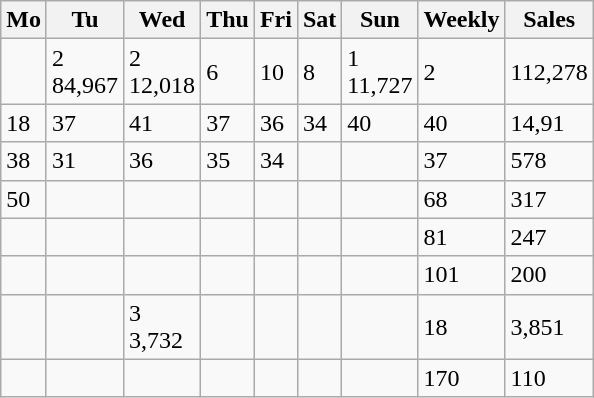<table class="wikitable">
<tr>
<th>Mo</th>
<th>Tu</th>
<th>Wed</th>
<th>Thu</th>
<th>Fri</th>
<th>Sat</th>
<th>Sun</th>
<th>Weekly</th>
<th>Sales</th>
</tr>
<tr>
<td></td>
<td>2<br>84,967</td>
<td>2<br>12,018</td>
<td>6</td>
<td>10</td>
<td>8</td>
<td>1<br>11,727</td>
<td>2</td>
<td>112,278</td>
</tr>
<tr>
<td>18</td>
<td>37</td>
<td>41</td>
<td>37</td>
<td>36</td>
<td>34</td>
<td>40</td>
<td>40</td>
<td>14,91</td>
</tr>
<tr>
<td>38</td>
<td>31</td>
<td>36</td>
<td>35</td>
<td>34</td>
<td></td>
<td></td>
<td>37</td>
<td>578</td>
</tr>
<tr>
<td>50</td>
<td></td>
<td></td>
<td></td>
<td></td>
<td></td>
<td></td>
<td>68</td>
<td>317</td>
</tr>
<tr>
<td></td>
<td></td>
<td></td>
<td></td>
<td></td>
<td></td>
<td></td>
<td>81</td>
<td>247</td>
</tr>
<tr>
<td></td>
<td></td>
<td></td>
<td></td>
<td></td>
<td></td>
<td></td>
<td>101</td>
<td>200</td>
</tr>
<tr>
<td></td>
<td></td>
<td>3<br>3,732</td>
<td></td>
<td></td>
<td></td>
<td></td>
<td>18</td>
<td>3,851</td>
</tr>
<tr>
<td></td>
<td></td>
<td></td>
<td></td>
<td></td>
<td></td>
<td></td>
<td>170</td>
<td>110</td>
</tr>
</table>
